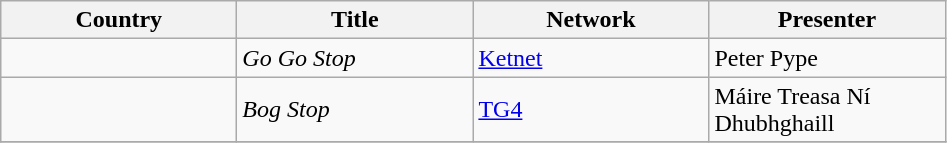<table class=wikitable>
<tr>
<th width=150>Country</th>
<th width=150>Title</th>
<th width=150>Network</th>
<th width=150>Presenter</th>
</tr>
<tr>
<td></td>
<td><em>Go Go Stop</em></td>
<td><a href='#'>Ketnet</a></td>
<td>Peter Pype</td>
</tr>
<tr>
<td></td>
<td><em>Bog Stop</em></td>
<td><a href='#'>TG4</a></td>
<td>Máire Treasa Ní Dhubhghaill</td>
</tr>
<tr>
</tr>
</table>
